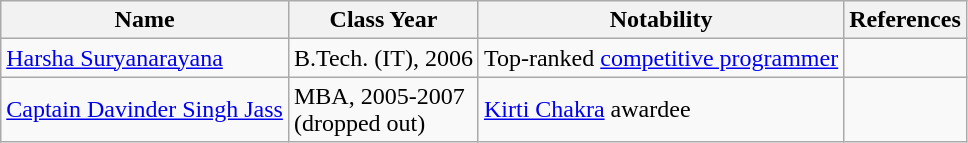<table class="wikitable">
<tr>
<th>Name</th>
<th>Class Year</th>
<th>Notability</th>
<th>References</th>
</tr>
<tr>
<td><a href='#'>Harsha Suryanarayana</a></td>
<td>B.Tech. (IT), 2006</td>
<td>Top-ranked <a href='#'>competitive programmer</a></td>
<td></td>
</tr>
<tr>
<td><a href='#'>Captain Davinder Singh Jass</a></td>
<td>MBA, 2005-2007 <br>(dropped out)</td>
<td><a href='#'>Kirti Chakra</a> awardee</td>
<td></td>
</tr>
</table>
